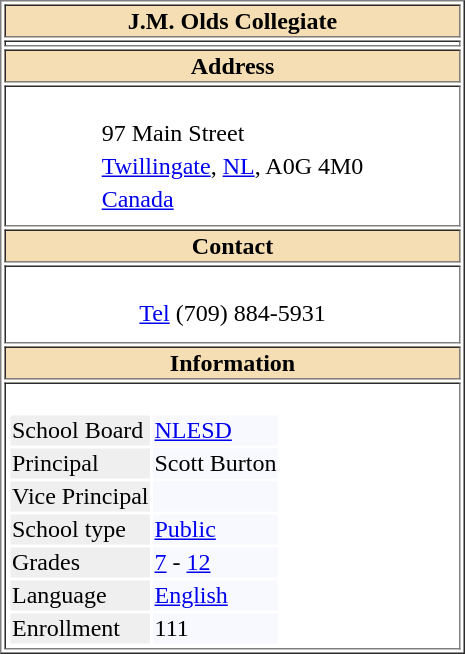<table border="1" align="right" width=310>
<tr align=center bgcolor=#f5deb3>
<th>J.M. Olds Collegiate</th>
</tr>
<tr>
<td></td>
</tr>
<tr align=center bgcolor=#f5deb3>
<th>Address</th>
</tr>
<tr>
<td><br><table align=center>
<tr>
<td>97 Main Street</td>
</tr>
<tr>
<td><a href='#'>Twillingate</a>, <a href='#'>NL</a>, A0G 4M0</td>
</tr>
<tr>
<td><a href='#'>Canada</a></td>
</tr>
<tr>
<td></td>
</tr>
</table>
</td>
</tr>
<tr align=center bgcolor=#f5deb3>
<th>Contact</th>
</tr>
<tr>
<td><br><table - align=center>
<tr>
<td><a href='#'>Tel</a> (709) 884-5931</td>
</tr>
<tr>
</tr>
<tr>
<td></td>
</tr>
</table>
</td>
</tr>
<tr align=center bgcolor=#f5deb3>
<th>Information</th>
</tr>
<tr>
<td><br><table ->
<tr>
<td style="background:#efefef;">School Board</td>
<td style="background:#f8f8ff;"><a href='#'>NLESD</a></td>
</tr>
<tr>
<td style="background:#efefef;">Principal</td>
<td style="background:#f8f8ff;">Scott Burton</td>
</tr>
<tr>
<td style="background:#efefef;">Vice Principal</td>
<td style="background:#f8f8ff;"></td>
</tr>
<tr>
<td style="background:#efefef;">School type</td>
<td style="background:#f8f8ff;"><a href='#'>Public</a></td>
</tr>
<tr>
<td style="background:#efefef;">Grades</td>
<td style="background:#f8f8ff;"><a href='#'>7</a> - <a href='#'>12</a></td>
</tr>
<tr>
<td style="background:#efefef;">Language</td>
<td style="background:#f8f8ff;"><a href='#'>English</a></td>
</tr>
<tr>
<td style="background:#efefef;">Enrollment</td>
<td style="background:#f8f8ff;">111</td>
</tr>
</table>
</td>
</tr>
</table>
